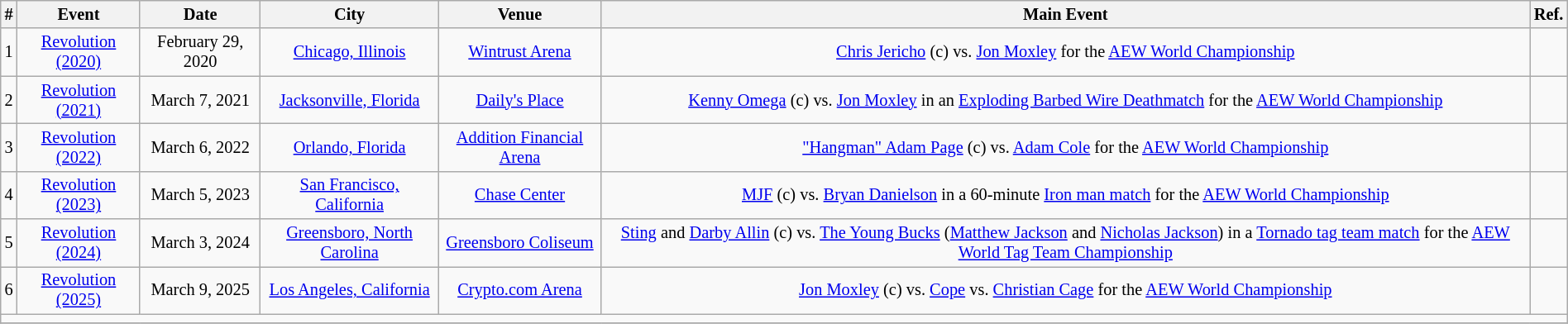<table class="mw-datatable wikitable sortable succession-box" style="font-size:85%; text-align:center;" width="100%">
<tr>
<th>#</th>
<th>Event</th>
<th>Date</th>
<th>City</th>
<th>Venue</th>
<th>Main Event</th>
<th>Ref.</th>
</tr>
<tr>
<td>1</td>
<td><a href='#'>Revolution (2020)</a></td>
<td>February 29, 2020</td>
<td><a href='#'>Chicago, Illinois</a></td>
<td><a href='#'>Wintrust Arena</a></td>
<td><a href='#'>Chris Jericho</a> (c) vs. <a href='#'>Jon Moxley</a> for the <a href='#'>AEW World Championship</a></td>
<td></td>
</tr>
<tr>
<td>2</td>
<td><a href='#'>Revolution (2021)</a></td>
<td>March 7, 2021</td>
<td><a href='#'>Jacksonville, Florida</a></td>
<td><a href='#'>Daily's Place</a></td>
<td><a href='#'>Kenny Omega</a> (c) vs. <a href='#'>Jon Moxley</a> in an <a href='#'>Exploding Barbed Wire Deathmatch</a> for the <a href='#'>AEW World Championship</a></td>
<td></td>
</tr>
<tr>
<td>3</td>
<td><a href='#'>Revolution (2022)</a></td>
<td>March 6, 2022</td>
<td><a href='#'>Orlando, Florida</a></td>
<td><a href='#'>Addition Financial Arena</a></td>
<td><a href='#'>"Hangman" Adam Page</a> (c) vs. <a href='#'>Adam Cole</a> for the <a href='#'>AEW World Championship</a></td>
<td></td>
</tr>
<tr>
<td>4</td>
<td><a href='#'> Revolution (2023)</a></td>
<td>March 5, 2023</td>
<td><a href='#'>San Francisco, California</a></td>
<td><a href='#'>Chase Center</a></td>
<td><a href='#'>MJF</a> (c) vs. <a href='#'>Bryan Danielson</a> in a 60-minute <a href='#'>Iron man match</a> for the <a href='#'>AEW World Championship</a></td>
<td></td>
</tr>
<tr>
<td>5</td>
<td><a href='#'>Revolution (2024)</a></td>
<td>March 3, 2024</td>
<td><a href='#'>Greensboro, North Carolina</a></td>
<td><a href='#'>Greensboro Coliseum</a></td>
<td><a href='#'>Sting</a> and <a href='#'>Darby Allin</a> (c) vs. <a href='#'>The Young Bucks</a> (<a href='#'>Matthew Jackson</a> and <a href='#'>Nicholas Jackson</a>) in a <a href='#'>Tornado tag team match</a> for the <a href='#'>AEW World Tag Team Championship</a><br></td>
<td></td>
</tr>
<tr>
<td>6</td>
<td><a href='#'>Revolution (2025)</a></td>
<td>March 9, 2025</td>
<td><a href='#'>Los Angeles, California</a></td>
<td><a href='#'>Crypto.com Arena</a></td>
<td><a href='#'>Jon Moxley</a> (c) vs. <a href='#'>Cope</a> vs. <a href='#'>Christian Cage</a> for the <a href='#'>AEW World Championship</a></td>
<td></td>
</tr>
<tr>
<td colspan="10"></td>
</tr>
<tr>
</tr>
</table>
